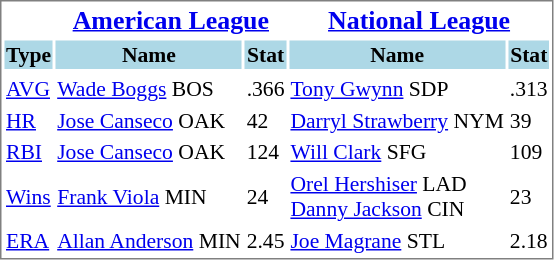<table cellpadding="1" style="width:auto;font-size: 90%; border: 1px solid gray;">
<tr align="center" style="font-size: larger;">
<td> </td>
<th colspan=2><a href='#'>American League</a></th>
<th colspan=2><a href='#'>National League</a></th>
</tr>
<tr style="background:lightblue;">
<th>Type</th>
<th>Name</th>
<th>Stat</th>
<th>Name</th>
<th>Stat</th>
</tr>
<tr align="center" style="vertical-align: middle;" style="background:lightblue;">
</tr>
<tr>
<td><a href='#'>AVG</a></td>
<td><a href='#'>Wade Boggs</a> BOS</td>
<td>.366</td>
<td><a href='#'>Tony Gwynn</a> SDP</td>
<td>.313</td>
</tr>
<tr>
<td><a href='#'>HR</a></td>
<td><a href='#'>Jose Canseco</a> OAK</td>
<td>42</td>
<td><a href='#'>Darryl Strawberry</a> NYM</td>
<td>39</td>
</tr>
<tr>
<td><a href='#'>RBI</a></td>
<td><a href='#'>Jose Canseco</a> OAK</td>
<td>124</td>
<td><a href='#'>Will Clark</a> SFG</td>
<td>109</td>
</tr>
<tr>
<td><a href='#'>Wins</a></td>
<td><a href='#'>Frank Viola</a> MIN</td>
<td>24</td>
<td><a href='#'>Orel Hershiser</a> LAD<br><a href='#'>Danny Jackson</a> CIN</td>
<td>23</td>
</tr>
<tr>
<td><a href='#'>ERA</a></td>
<td><a href='#'>Allan Anderson</a> MIN</td>
<td>2.45</td>
<td><a href='#'>Joe Magrane</a> STL</td>
<td>2.18</td>
</tr>
</table>
